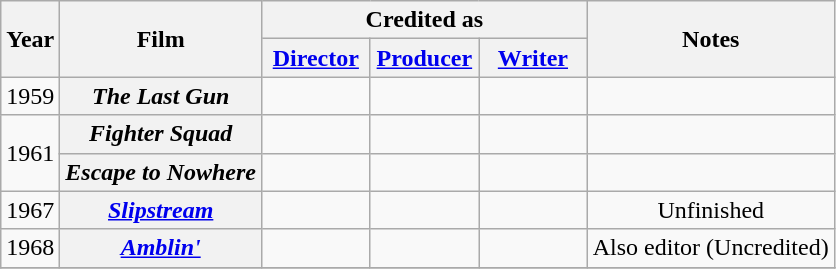<table class="wikitable plainrowheaders" style="text-align:center">
<tr>
<th rowspan="2" scope="col">Year</th>
<th rowspan="2" scope="col">Film</th>
<th colspan="3" scope="col">Credited as</th>
<th rowspan="2" scope="col">Notes</th>
</tr>
<tr>
<th width="65"><a href='#'>Director</a></th>
<th width="65"><a href='#'>Producer</a></th>
<th width="65"><a href='#'>Writer</a></th>
</tr>
<tr>
<td>1959</td>
<th scope="row"><em>The Last Gun</em></th>
<td></td>
<td></td>
<td></td>
<td></td>
</tr>
<tr>
<td rowspan="2">1961</td>
<th scope="row"><em>Fighter Squad</em></th>
<td></td>
<td></td>
<td></td>
<td></td>
</tr>
<tr>
<th scope="row"><em>Escape to Nowhere</em></th>
<td></td>
<td></td>
<td></td>
<td></td>
</tr>
<tr>
<td>1967</td>
<th scope="row"><em><a href='#'>Slipstream</a></em></th>
<td></td>
<td></td>
<td></td>
<td>Unfinished</td>
</tr>
<tr>
<td>1968</td>
<th scope="row"><em><a href='#'>Amblin'</a></em></th>
<td></td>
<td></td>
<td></td>
<td>Also editor (Uncredited)</td>
</tr>
<tr>
</tr>
</table>
